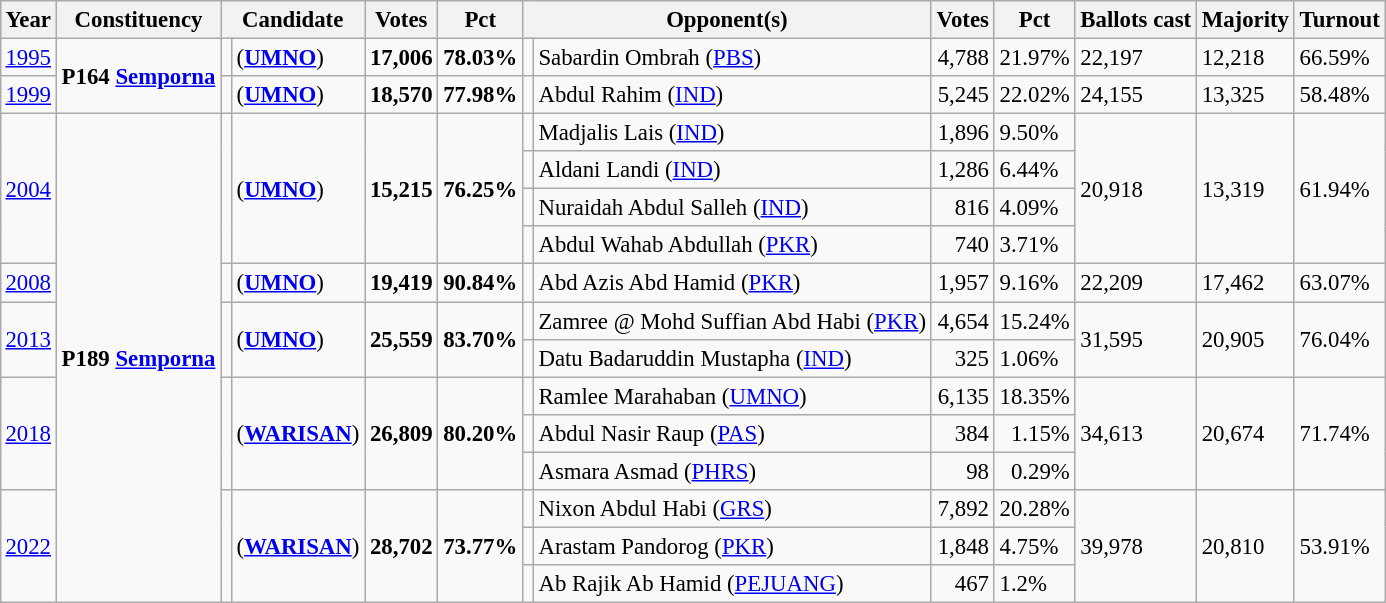<table class="wikitable" style="margin:0.5em ; font-size:95%">
<tr>
<th>Year</th>
<th>Constituency</th>
<th colspan=2>Candidate</th>
<th>Votes</th>
<th>Pct</th>
<th colspan=2>Opponent(s)</th>
<th>Votes</th>
<th>Pct</th>
<th>Ballots cast</th>
<th>Majority</th>
<th>Turnout</th>
</tr>
<tr>
<td><a href='#'>1995</a></td>
<td rowspan=2><strong>P164 <a href='#'>Semporna</a></strong></td>
<td></td>
<td> (<a href='#'><strong>UMNO</strong></a>)</td>
<td align="right"><strong>17,006</strong></td>
<td><strong>78.03%</strong></td>
<td></td>
<td>Sabardin Ombrah (<a href='#'>PBS</a>)</td>
<td align="right">4,788</td>
<td>21.97%</td>
<td>22,197</td>
<td>12,218</td>
<td>66.59%</td>
</tr>
<tr>
<td><a href='#'>1999</a></td>
<td></td>
<td> (<a href='#'><strong>UMNO</strong></a>)</td>
<td align="right"><strong>18,570</strong></td>
<td><strong>77.98%</strong></td>
<td></td>
<td>Abdul Rahim (<a href='#'>IND</a>)</td>
<td align="right">5,245</td>
<td>22.02%</td>
<td>24,155</td>
<td>13,325</td>
<td>58.48%</td>
</tr>
<tr>
<td rowspan=4><a href='#'>2004</a></td>
<td rowspan=13><strong>P189 <a href='#'>Semporna</a></strong></td>
<td rowspan=4 ></td>
<td rowspan=4> (<a href='#'><strong>UMNO</strong></a>)</td>
<td rowspan=4 align="right"><strong>15,215</strong></td>
<td rowspan=4><strong>76.25%</strong></td>
<td></td>
<td>Madjalis Lais (<a href='#'>IND</a>)</td>
<td align="right">1,896</td>
<td>9.50%</td>
<td rowspan=4>20,918</td>
<td rowspan=4>13,319</td>
<td rowspan=4>61.94%</td>
</tr>
<tr>
<td></td>
<td>Aldani Landi (<a href='#'>IND</a>)</td>
<td align="right">1,286</td>
<td>6.44%</td>
</tr>
<tr>
<td></td>
<td>Nuraidah Abdul Salleh (<a href='#'>IND</a>)</td>
<td align="right">816</td>
<td>4.09%</td>
</tr>
<tr>
<td></td>
<td>Abdul Wahab Abdullah (<a href='#'>PKR</a>)</td>
<td align="right">740</td>
<td>3.71%</td>
</tr>
<tr>
<td><a href='#'>2008</a></td>
<td></td>
<td> (<a href='#'><strong>UMNO</strong></a>)</td>
<td align="right"><strong>19,419</strong></td>
<td><strong>90.84%</strong></td>
<td></td>
<td>Abd Azis Abd Hamid (<a href='#'>PKR</a>)</td>
<td align="right">1,957</td>
<td>9.16%</td>
<td>22,209</td>
<td>17,462</td>
<td>63.07%</td>
</tr>
<tr>
<td rowspan=2><a href='#'>2013</a></td>
<td rowspan=2 ></td>
<td rowspan=2> (<a href='#'><strong>UMNO</strong></a>)</td>
<td rowspan=2 align="right"><strong>25,559</strong></td>
<td rowspan=2><strong>83.70%</strong></td>
<td></td>
<td>Zamree @ Mohd Suffian Abd Habi (<a href='#'>PKR</a>)</td>
<td align="right">4,654</td>
<td>15.24%</td>
<td rowspan=2>31,595</td>
<td rowspan=2>20,905</td>
<td rowspan=2>76.04%</td>
</tr>
<tr>
<td></td>
<td>Datu Badaruddin Mustapha (<a href='#'>IND</a>)</td>
<td align="right">325</td>
<td>1.06%</td>
</tr>
<tr>
<td rowspan=3><a href='#'>2018</a></td>
<td rowspan=3 ></td>
<td rowspan=3> (<a href='#'><strong>WARISAN</strong></a>)</td>
<td rowspan=3 align="right"><strong>26,809</strong></td>
<td rowspan=3><strong>80.20%</strong></td>
<td></td>
<td>Ramlee Marahaban (<a href='#'>UMNO</a>)</td>
<td align="right">6,135</td>
<td>18.35%</td>
<td rowspan=3>34,613</td>
<td rowspan=3>20,674</td>
<td rowspan=3>71.74%</td>
</tr>
<tr>
<td></td>
<td>Abdul Nasir Raup (<a href='#'>PAS</a>)</td>
<td align=right>384</td>
<td align=right>1.15%</td>
</tr>
<tr>
<td></td>
<td>Asmara Asmad (<a href='#'>PHRS</a>)</td>
<td align=right>98</td>
<td align=right>0.29%</td>
</tr>
<tr>
<td rowspan=3><a href='#'>2022</a></td>
<td rowspan=3 ></td>
<td rowspan=3> (<a href='#'><strong>WARISAN</strong></a>)</td>
<td rowspan=3 align=right><strong>28,702</strong></td>
<td rowspan=3><strong>73.77%</strong></td>
<td></td>
<td>Nixon Abdul Habi (<a href='#'>GRS</a>)</td>
<td align=right>7,892</td>
<td>20.28%</td>
<td rowspan=3>39,978</td>
<td rowspan=3>20,810</td>
<td rowspan=3>53.91%</td>
</tr>
<tr>
<td></td>
<td>Arastam Pandorog (<a href='#'>PKR</a>)</td>
<td align=right>1,848</td>
<td>4.75%</td>
</tr>
<tr>
<td bgcolor=></td>
<td>Ab Rajik Ab Hamid (<a href='#'>PEJUANG</a>)</td>
<td align=right>467</td>
<td>1.2%</td>
</tr>
</table>
